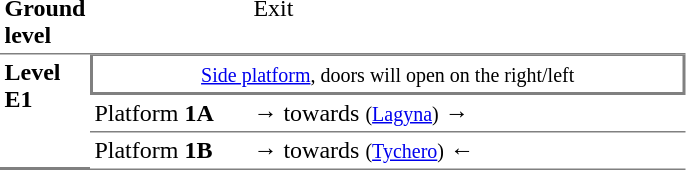<table table border=0 cellspacing=0 cellpadding=3>
<tr>
<td style="border-bottom:solid 1px gray;" width=50 valign=top><strong>Ground level</strong></td>
<td style="border-bottom:solid 1px gray;" width=100 valign=top></td>
<td style="border-bottom:solid 1px gray;" width=285 valign=top>Exit</td>
</tr>
<tr>
<td style="border-bottom:solid 2px gray;" rowspan=3 valign=top><strong>Level<br>Ε1</strong></td>
<td style="border-top:solid 1px gray;border-right:solid 2px gray;border-left:solid 2px gray;border-bottom:solid 2px gray;text-align:center;" colspan=2><small><a href='#'>Side platform</a>, doors will open on the right/left</small></td>
</tr>
<tr>
<td style="border-bottom:solid 1px gray;">Platform <span><strong>1Α</strong></span></td>
<td style="border-bottom:solid 1px gray;"><span>→</span>  towards  <small>(<a href='#'>Lagyna</a>)</small> →</td>
</tr>
<tr>
<td style="border-bottom:solid 1px gray;">Platform <span><strong>1Β</strong></span></td>
<td style="border-bottom:solid 1px gray;"><span>→</span>  towards  <small>(<a href='#'>Tychero</a>)</small> ←</td>
</tr>
</table>
